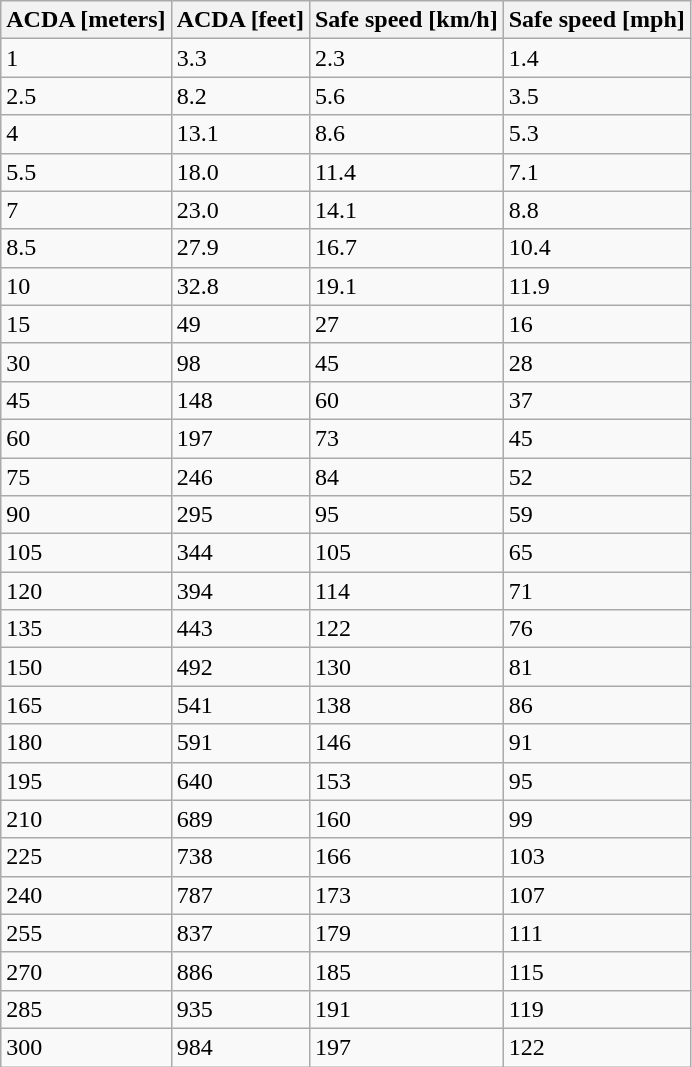<table class="wikitable">
<tr>
<th>ACDA [meters]</th>
<th>ACDA [feet]</th>
<th>Safe speed [km/h]</th>
<th>Safe speed [mph]</th>
</tr>
<tr>
<td>1</td>
<td>3.3</td>
<td>2.3</td>
<td>1.4</td>
</tr>
<tr>
<td>2.5</td>
<td>8.2</td>
<td>5.6</td>
<td>3.5</td>
</tr>
<tr>
<td>4</td>
<td>13.1</td>
<td>8.6</td>
<td>5.3</td>
</tr>
<tr>
<td>5.5</td>
<td>18.0</td>
<td>11.4</td>
<td>7.1</td>
</tr>
<tr>
<td>7</td>
<td>23.0</td>
<td>14.1</td>
<td>8.8</td>
</tr>
<tr>
<td>8.5</td>
<td>27.9</td>
<td>16.7</td>
<td>10.4</td>
</tr>
<tr>
<td>10</td>
<td>32.8</td>
<td>19.1</td>
<td>11.9</td>
</tr>
<tr>
<td>15</td>
<td>49</td>
<td>27</td>
<td>16</td>
</tr>
<tr>
<td>30</td>
<td>98</td>
<td>45</td>
<td>28</td>
</tr>
<tr>
<td>45</td>
<td>148</td>
<td>60</td>
<td>37</td>
</tr>
<tr>
<td>60</td>
<td>197</td>
<td>73</td>
<td>45</td>
</tr>
<tr>
<td>75</td>
<td>246</td>
<td>84</td>
<td>52</td>
</tr>
<tr>
<td>90</td>
<td>295</td>
<td>95</td>
<td>59</td>
</tr>
<tr>
<td>105</td>
<td>344</td>
<td>105</td>
<td>65</td>
</tr>
<tr>
<td>120</td>
<td>394</td>
<td>114</td>
<td>71</td>
</tr>
<tr>
<td>135</td>
<td>443</td>
<td>122</td>
<td>76</td>
</tr>
<tr>
<td>150</td>
<td>492</td>
<td>130</td>
<td>81</td>
</tr>
<tr>
<td>165</td>
<td>541</td>
<td>138</td>
<td>86</td>
</tr>
<tr>
<td>180</td>
<td>591</td>
<td>146</td>
<td>91</td>
</tr>
<tr>
<td>195</td>
<td>640</td>
<td>153</td>
<td>95</td>
</tr>
<tr>
<td>210</td>
<td>689</td>
<td>160</td>
<td>99</td>
</tr>
<tr>
<td>225</td>
<td>738</td>
<td>166</td>
<td>103</td>
</tr>
<tr>
<td>240</td>
<td>787</td>
<td>173</td>
<td>107</td>
</tr>
<tr>
<td>255</td>
<td>837</td>
<td>179</td>
<td>111</td>
</tr>
<tr>
<td>270</td>
<td>886</td>
<td>185</td>
<td>115</td>
</tr>
<tr>
<td>285</td>
<td>935</td>
<td>191</td>
<td>119</td>
</tr>
<tr>
<td>300</td>
<td>984</td>
<td>197</td>
<td>122</td>
</tr>
</table>
